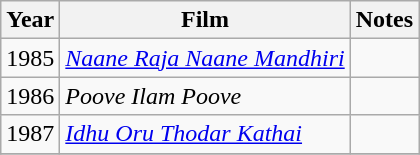<table class="wikitable sortable ">
<tr>
<th scope="col">Year</th>
<th scope="col">Film</th>
<th scope="col">Notes</th>
</tr>
<tr>
<td>1985</td>
<td><em><a href='#'>Naane Raja Naane Mandhiri</a></em></td>
<td></td>
</tr>
<tr>
<td>1986</td>
<td><em>Poove Ilam Poove</em></td>
<td></td>
</tr>
<tr>
<td>1987</td>
<td><em><a href='#'>Idhu Oru Thodar Kathai</a></em></td>
<td></td>
</tr>
<tr>
</tr>
</table>
